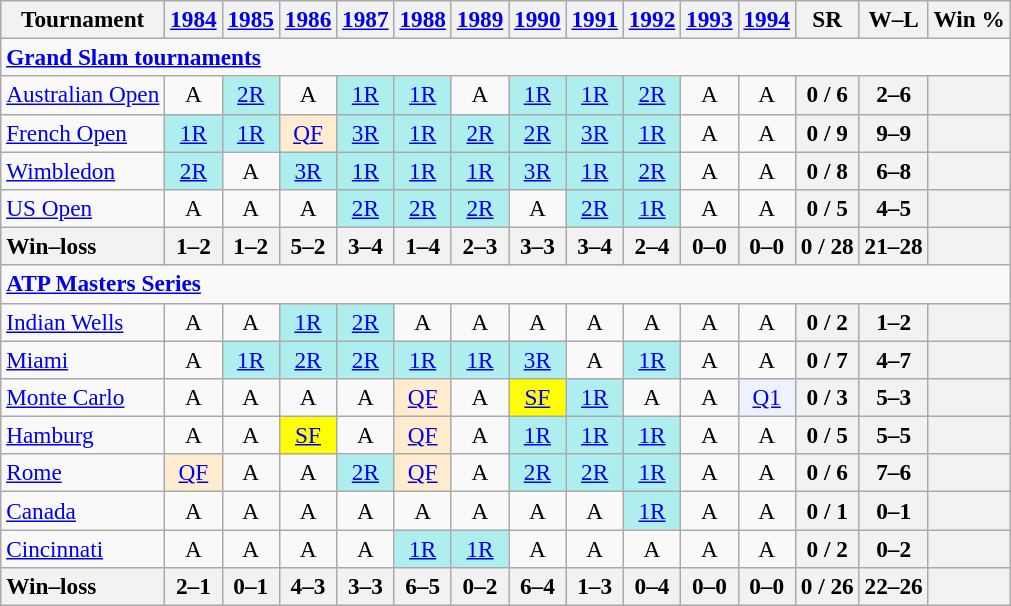<table class=wikitable style=text-align:center;font-size:97%>
<tr>
<th>Tournament</th>
<th><a href='#'>1984</a></th>
<th><a href='#'>1985</a></th>
<th><a href='#'>1986</a></th>
<th><a href='#'>1987</a></th>
<th><a href='#'>1988</a></th>
<th><a href='#'>1989</a></th>
<th><a href='#'>1990</a></th>
<th><a href='#'>1991</a></th>
<th><a href='#'>1992</a></th>
<th><a href='#'>1993</a></th>
<th><a href='#'>1994</a></th>
<th>SR</th>
<th>W–L</th>
<th>Win %</th>
</tr>
<tr>
<td colspan=23 align=left><strong><a href='#'>Grand Slam tournaments</a></strong></td>
</tr>
<tr>
<td align=left><a href='#'>Australian Open</a></td>
<td>A</td>
<td bgcolor=afeeee><a href='#'>2R</a></td>
<td>A</td>
<td bgcolor=afeeee><a href='#'>1R</a></td>
<td bgcolor=afeeee><a href='#'>1R</a></td>
<td>A</td>
<td bgcolor=afeeee><a href='#'>1R</a></td>
<td bgcolor=afeeee><a href='#'>1R</a></td>
<td bgcolor=afeeee><a href='#'>2R</a></td>
<td>A</td>
<td>A</td>
<th>0 / 6</th>
<th>2–6</th>
<th></th>
</tr>
<tr>
<td align=left><a href='#'>French Open</a></td>
<td bgcolor=afeeee><a href='#'>1R</a></td>
<td bgcolor=afeeee><a href='#'>1R</a></td>
<td bgcolor=ffebcd><a href='#'>QF</a></td>
<td bgcolor=afeeee><a href='#'>3R</a></td>
<td bgcolor=afeeee><a href='#'>1R</a></td>
<td bgcolor=afeeee><a href='#'>2R</a></td>
<td bgcolor=afeeee><a href='#'>2R</a></td>
<td bgcolor=afeeee><a href='#'>3R</a></td>
<td bgcolor=afeeee><a href='#'>1R</a></td>
<td>A</td>
<td>A</td>
<th>0 / 9</th>
<th>9–9</th>
<th></th>
</tr>
<tr>
<td align=left><a href='#'>Wimbledon</a></td>
<td bgcolor=afeeee><a href='#'>2R</a></td>
<td>A</td>
<td bgcolor=afeeee><a href='#'>3R</a></td>
<td bgcolor=afeeee><a href='#'>1R</a></td>
<td bgcolor=afeeee><a href='#'>1R</a></td>
<td bgcolor=afeeee><a href='#'>1R</a></td>
<td bgcolor=afeeee><a href='#'>3R</a></td>
<td bgcolor=afeeee><a href='#'>1R</a></td>
<td bgcolor=afeeee><a href='#'>2R</a></td>
<td>A</td>
<td>A</td>
<th>0 / 8</th>
<th>6–8</th>
<th></th>
</tr>
<tr>
<td align=left><a href='#'>US Open</a></td>
<td>A</td>
<td>A</td>
<td>A</td>
<td bgcolor=afeeee><a href='#'>2R</a></td>
<td bgcolor=afeeee><a href='#'>2R</a></td>
<td bgcolor=afeeee><a href='#'>2R</a></td>
<td>A</td>
<td bgcolor=afeeee><a href='#'>2R</a></td>
<td bgcolor=afeeee><a href='#'>1R</a></td>
<td>A</td>
<td>A</td>
<th>0 / 5</th>
<th>4–5</th>
<th></th>
</tr>
<tr>
<th style=text-align:left>Win–loss</th>
<th>1–2</th>
<th>1–2</th>
<th>5–2</th>
<th>3–4</th>
<th>1–4</th>
<th>2–3</th>
<th>3–3</th>
<th>3–4</th>
<th>2–4</th>
<th>0–0</th>
<th>0–0</th>
<th>0 / 28</th>
<th>21–28</th>
<th></th>
</tr>
<tr>
<td colspan=23 align=left><strong><a href='#'>ATP Masters Series</a></strong></td>
</tr>
<tr>
<td align=left><a href='#'>Indian Wells</a></td>
<td>A</td>
<td>A</td>
<td bgcolor=afeeee><a href='#'>1R</a></td>
<td bgcolor=afeeee><a href='#'>2R</a></td>
<td>A</td>
<td>A</td>
<td>A</td>
<td>A</td>
<td>A</td>
<td>A</td>
<td>A</td>
<th>0 / 2</th>
<th>1–2</th>
<th></th>
</tr>
<tr>
<td align=left><a href='#'>Miami</a></td>
<td>A</td>
<td bgcolor=afeeee><a href='#'>1R</a></td>
<td bgcolor=afeeee><a href='#'>2R</a></td>
<td bgcolor=afeeee><a href='#'>2R</a></td>
<td bgcolor=afeeee><a href='#'>1R</a></td>
<td bgcolor=afeeee><a href='#'>1R</a></td>
<td bgcolor=afeeee><a href='#'>3R</a></td>
<td>A</td>
<td bgcolor=afeeee><a href='#'>1R</a></td>
<td>A</td>
<td>A</td>
<th>0 / 7</th>
<th>4–7</th>
<th></th>
</tr>
<tr>
<td align=left><a href='#'>Monte Carlo</a></td>
<td>A</td>
<td>A</td>
<td>A</td>
<td>A</td>
<td bgcolor=ffebcd><a href='#'>QF</a></td>
<td>A</td>
<td bgcolor=yellow><a href='#'>SF</a></td>
<td bgcolor=afeeee><a href='#'>1R</a></td>
<td>A</td>
<td>A</td>
<td bgcolor=ecf2ff><a href='#'>Q1</a></td>
<th>0 / 3</th>
<th>5–3</th>
<th></th>
</tr>
<tr>
<td align=left><a href='#'>Hamburg</a></td>
<td>A</td>
<td>A</td>
<td bgcolor=yellow><a href='#'>SF</a></td>
<td>A</td>
<td bgcolor=ffebcd><a href='#'>QF</a></td>
<td>A</td>
<td bgcolor=afeeee><a href='#'>1R</a></td>
<td bgcolor=afeeee><a href='#'>1R</a></td>
<td bgcolor=afeeee><a href='#'>1R</a></td>
<td>A</td>
<td>A</td>
<th>0 / 5</th>
<th>5–5</th>
<th></th>
</tr>
<tr>
<td align=left><a href='#'>Rome</a></td>
<td bgcolor=ffebcd><a href='#'>QF</a></td>
<td>A</td>
<td>A</td>
<td bgcolor=afeeee><a href='#'>2R</a></td>
<td bgcolor=ffebcd><a href='#'>QF</a></td>
<td>A</td>
<td bgcolor=afeeee><a href='#'>2R</a></td>
<td bgcolor=afeeee><a href='#'>2R</a></td>
<td bgcolor=afeeee><a href='#'>1R</a></td>
<td>A</td>
<td>A</td>
<th>0 / 6</th>
<th>7–6</th>
<th></th>
</tr>
<tr>
<td align=left><a href='#'>Canada</a></td>
<td>A</td>
<td>A</td>
<td>A</td>
<td>A</td>
<td>A</td>
<td>A</td>
<td>A</td>
<td>A</td>
<td bgcolor=afeeee><a href='#'>1R</a></td>
<td>A</td>
<td>A</td>
<th>0 / 1</th>
<th>0–1</th>
<th></th>
</tr>
<tr>
<td align=left><a href='#'>Cincinnati</a></td>
<td>A</td>
<td>A</td>
<td>A</td>
<td>A</td>
<td bgcolor=afeeee><a href='#'>1R</a></td>
<td bgcolor=afeeee><a href='#'>1R</a></td>
<td>A</td>
<td>A</td>
<td>A</td>
<td>A</td>
<td>A</td>
<th>0 / 2</th>
<th>0–2</th>
<th></th>
</tr>
<tr>
<th style=text-align:left>Win–loss</th>
<th>2–1</th>
<th>0–1</th>
<th>4–3</th>
<th>3–3</th>
<th>6–5</th>
<th>0–2</th>
<th>6–4</th>
<th>1–3</th>
<th>0–4</th>
<th>0–0</th>
<th>0–0</th>
<th>0 / 26</th>
<th>22–26</th>
<th></th>
</tr>
</table>
